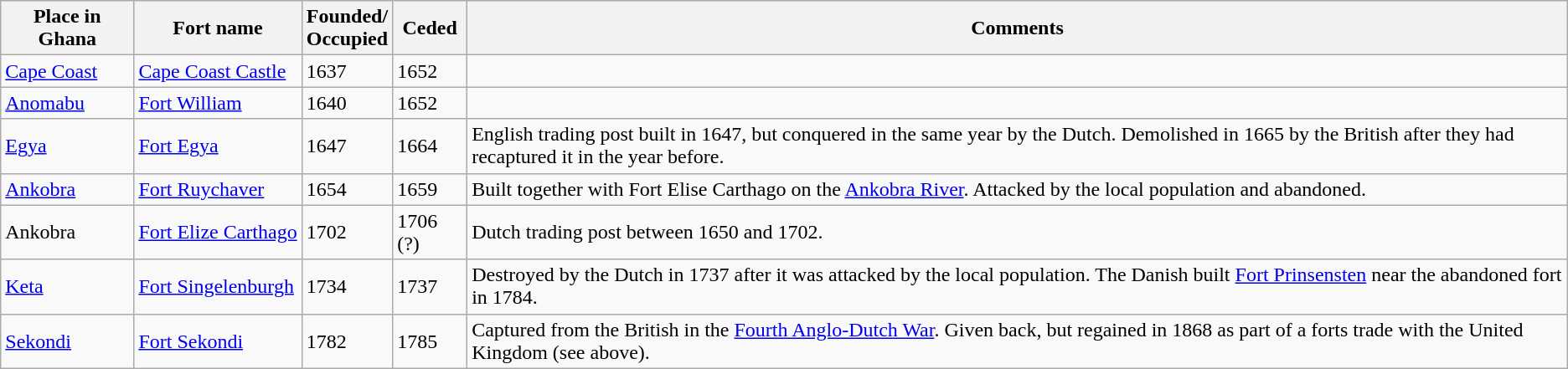<table class="wikitable sortable">
<tr>
<th>Place in Ghana</th>
<th>Fort name</th>
<th>Founded/<br>Occupied</th>
<th>Ceded</th>
<th>Comments</th>
</tr>
<tr -->
<td><a href='#'>Cape Coast</a></td>
<td><a href='#'>Cape Coast Castle</a></td>
<td>1637</td>
<td>1652</td>
<td></td>
</tr>
<tr -->
<td><a href='#'>Anomabu</a></td>
<td><a href='#'>Fort William</a></td>
<td>1640</td>
<td>1652</td>
<td></td>
</tr>
<tr -->
<td><a href='#'>Egya</a></td>
<td><a href='#'>Fort Egya</a></td>
<td>1647</td>
<td>1664</td>
<td>English trading post built in 1647, but conquered in the same year by the Dutch. Demolished in 1665 by the British after they had recaptured it in the year before.</td>
</tr>
<tr -->
<td><a href='#'>Ankobra</a></td>
<td><a href='#'>Fort Ruychaver</a></td>
<td>1654</td>
<td>1659</td>
<td>Built together with Fort Elise Carthago on the <a href='#'>Ankobra River</a>. Attacked by the local population and abandoned.</td>
</tr>
<tr -->
<td>Ankobra</td>
<td><a href='#'>Fort Elize Carthago</a></td>
<td>1702</td>
<td>1706 (?)</td>
<td>Dutch trading post between 1650 and 1702.</td>
</tr>
<tr -->
<td><a href='#'>Keta</a></td>
<td><a href='#'>Fort Singelenburgh</a></td>
<td>1734</td>
<td>1737</td>
<td>Destroyed by the Dutch in 1737 after it was attacked by the local population. The Danish built <a href='#'>Fort Prinsensten</a> near the abandoned fort in 1784.</td>
</tr>
<tr -->
<td><a href='#'>Sekondi</a></td>
<td><a href='#'>Fort Sekondi</a></td>
<td>1782</td>
<td>1785</td>
<td>Captured from the British in the <a href='#'>Fourth Anglo-Dutch War</a>. Given back, but regained in 1868 as part of a forts trade with the United Kingdom (see above).</td>
</tr>
</table>
